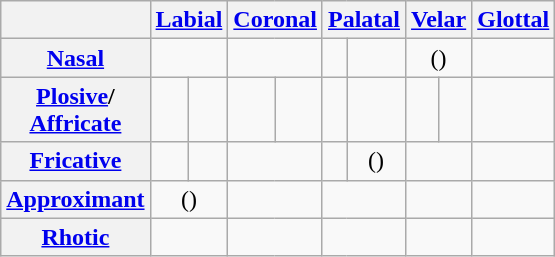<table class="wikitable" style="text-align:center">
<tr>
<th></th>
<th colspan="2"><a href='#'>Labial</a></th>
<th colspan="2"><a href='#'>Coronal</a></th>
<th colspan="2"><a href='#'>Palatal</a></th>
<th colspan="2"><a href='#'>Velar</a></th>
<th><a href='#'>Glottal</a></th>
</tr>
<tr>
<th><a href='#'>Nasal</a></th>
<td colspan="2"></td>
<td colspan="2"></td>
<td></td>
<td></td>
<td colspan="2">()</td>
<td></td>
</tr>
<tr>
<th><a href='#'>Plosive</a>/<br><a href='#'>Affricate</a></th>
<td></td>
<td></td>
<td></td>
<td></td>
<td></td>
<td></td>
<td></td>
<td></td>
<td></td>
</tr>
<tr>
<th><a href='#'>Fricative</a></th>
<td></td>
<td></td>
<td colspan="2"></td>
<td></td>
<td>()</td>
<td colspan="2"></td>
<td></td>
</tr>
<tr>
<th><a href='#'>Approximant</a></th>
<td colspan="2">()</td>
<td colspan="2"></td>
<td colspan="2"></td>
<td colspan="2"></td>
<td></td>
</tr>
<tr>
<th><a href='#'>Rhotic</a></th>
<td colspan="2"></td>
<td colspan="2"></td>
<td colspan="2"></td>
<td colspan="2"></td>
<td></td>
</tr>
</table>
